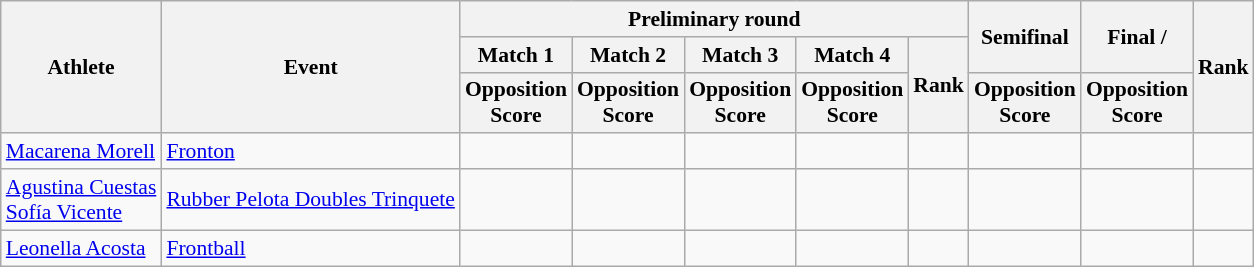<table class="wikitable" border="1" style="font-size:90%">
<tr>
<th rowspan=3>Athlete</th>
<th rowspan=3>Event</th>
<th colspan=5>Preliminary round</th>
<th rowspan=2>Semifinal</th>
<th rowspan=2>Final / </th>
<th rowspan=3>Rank</th>
</tr>
<tr>
<th>Match 1</th>
<th>Match 2</th>
<th>Match 3</th>
<th>Match 4</th>
<th rowspan=2>Rank</th>
</tr>
<tr>
<th>Opposition<br>Score</th>
<th>Opposition<br>Score</th>
<th>Opposition<br>Score</th>
<th>Opposition<br>Score</th>
<th>Opposition<br>Score</th>
<th>Opposition<br>Score</th>
</tr>
<tr align=center>
<td align=left><a href='#'>Macarena Morell</a></td>
<td align=left><a href='#'>Fronton</a></td>
<td></td>
<td></td>
<td></td>
<td></td>
<td></td>
<td></td>
<td></td>
<td></td>
</tr>
<tr align=center>
<td align=left><a href='#'>Agustina Cuestas</a><br><a href='#'>Sofía Vicente</a></td>
<td align=left><a href='#'>Rubber Pelota Doubles Trinquete</a></td>
<td></td>
<td></td>
<td></td>
<td></td>
<td></td>
<td></td>
<td></td>
<td></td>
</tr>
<tr align=center>
<td align=left><a href='#'>Leonella Acosta</a></td>
<td align=left><a href='#'>Frontball</a></td>
<td></td>
<td></td>
<td></td>
<td></td>
<td></td>
<td></td>
<td></td>
<td></td>
</tr>
</table>
